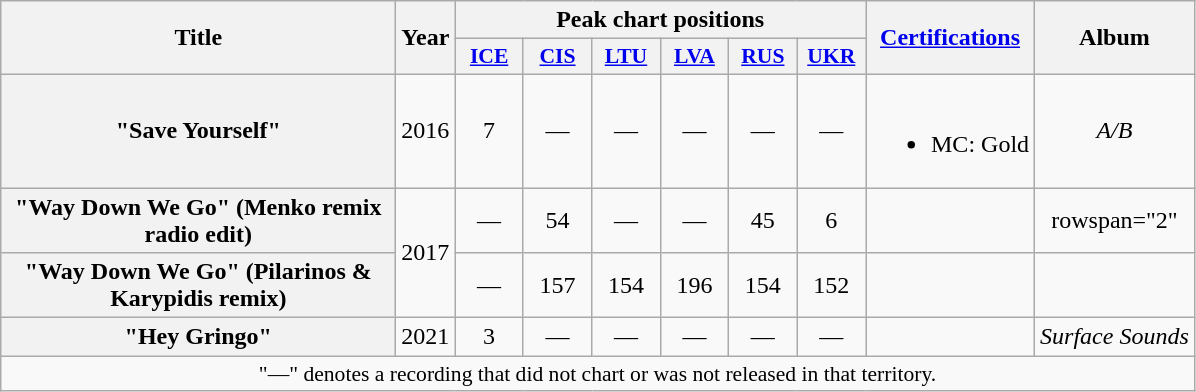<table class="wikitable plainrowheaders" style="text-align:center;">
<tr>
<th scope="col" rowspan="2" style="width:16em;">Title</th>
<th scope="col" rowspan="2">Year</th>
<th scope="col" colspan="6">Peak chart positions</th>
<th Scope="col" rowspan="2"><a href='#'>Certifications</a></th>
<th scope="col" rowspan="2">Album</th>
</tr>
<tr>
<th scope="col" style="width:2.7em;font-size:90%;"><a href='#'>ICE</a><br></th>
<th scope="col" style="width:2.7em;font-size:90%;"><a href='#'>CIS</a><br></th>
<th scope="col" style="width:2.7em;font-size:90%;"><a href='#'>LTU</a><br></th>
<th scope="col" style="width:2.7em;font-size:90%;"><a href='#'>LVA</a><br></th>
<th scope="col" style="width:2.7em;font-size:90%;"><a href='#'>RUS</a><br></th>
<th scope="col" style="width:2.7em;font-size:90%;"><a href='#'>UKR</a><br></th>
</tr>
<tr>
<th scope="row">"Save Yourself"</th>
<td>2016</td>
<td>7</td>
<td>—</td>
<td>—</td>
<td>—</td>
<td>—</td>
<td>—</td>
<td><br><ul><li>MC: Gold</li></ul></td>
<td><em>A/B</em></td>
</tr>
<tr>
<th scope="row">"Way Down We Go" (Menko remix radio edit)</th>
<td rowspan="2">2017</td>
<td>—</td>
<td>54</td>
<td>—</td>
<td>—</td>
<td>45</td>
<td>6</td>
<td></td>
<td>rowspan="2" </td>
</tr>
<tr>
<th scope="row">"Way Down We Go" (Pilarinos & Karypidis remix)</th>
<td>—</td>
<td>157</td>
<td>154</td>
<td>196</td>
<td>154</td>
<td>152</td>
<td></td>
</tr>
<tr>
<th scope="row">"Hey Gringo"</th>
<td>2021</td>
<td>3</td>
<td>—</td>
<td>—</td>
<td>—</td>
<td>—</td>
<td>—</td>
<td></td>
<td><em>Surface Sounds</em></td>
</tr>
<tr>
<td colspan="14" style="font-size:90%">"—" denotes a recording that did not chart or was not released in that territory.</td>
</tr>
</table>
